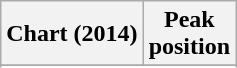<table class="wikitable sortable plainrowheaders" style="text-align:center">
<tr>
<th scope="col">Chart (2014)</th>
<th scope="col">Peak<br>position</th>
</tr>
<tr>
</tr>
<tr>
</tr>
<tr>
</tr>
<tr>
</tr>
</table>
